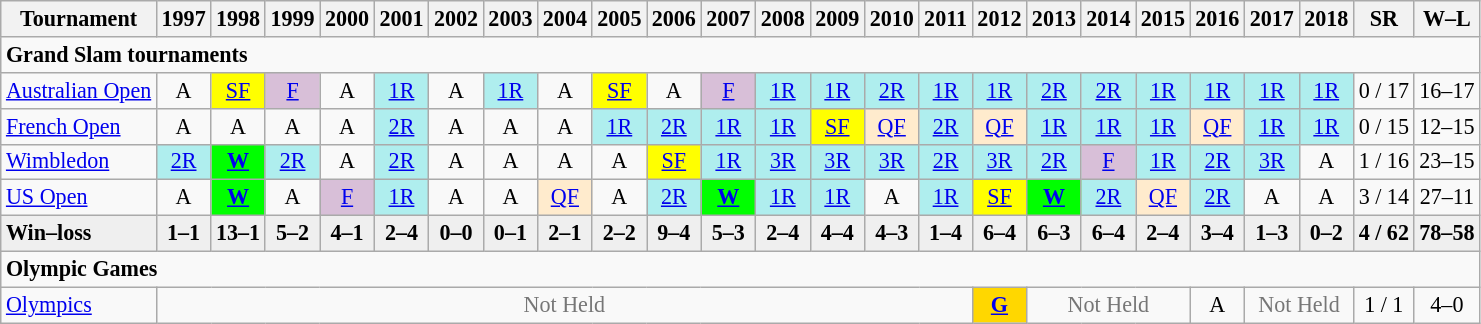<table class=wikitable style=text-align:center;font-size:92%>
<tr>
<th>Tournament</th>
<th>1997</th>
<th>1998</th>
<th>1999</th>
<th>2000</th>
<th>2001</th>
<th>2002</th>
<th>2003</th>
<th>2004</th>
<th>2005</th>
<th>2006</th>
<th>2007</th>
<th>2008</th>
<th>2009</th>
<th>2010</th>
<th>2011</th>
<th>2012</th>
<th>2013</th>
<th>2014</th>
<th>2015</th>
<th>2016</th>
<th>2017</th>
<th>2018</th>
<th>SR</th>
<th>W–L</th>
</tr>
<tr>
<td colspan="25" align="left"><strong>Grand Slam tournaments</strong></td>
</tr>
<tr>
<td align=left><a href='#'>Australian Open</a></td>
<td>A</td>
<td bgcolor=yellow><a href='#'>SF</a></td>
<td bgcolor=thistle><a href='#'>F</a></td>
<td>A</td>
<td bgcolor=afeeee><a href='#'>1R</a></td>
<td>A</td>
<td bgcolor=afeeee><a href='#'>1R</a></td>
<td>A</td>
<td bgcolor=yellow><a href='#'>SF</a></td>
<td>A</td>
<td bgcolor=thistle><a href='#'>F</a></td>
<td bgcolor=afeeee><a href='#'>1R</a></td>
<td bgcolor=afeeee><a href='#'>1R</a></td>
<td bgcolor=afeeee><a href='#'>2R</a></td>
<td bgcolor=afeeee><a href='#'>1R</a></td>
<td bgcolor=afeeee><a href='#'>1R</a></td>
<td bgcolor=afeeee><a href='#'>2R</a></td>
<td bgcolor=afeeee><a href='#'>2R</a></td>
<td bgcolor=afeeee><a href='#'>1R</a></td>
<td bgcolor=afeeee><a href='#'>1R</a></td>
<td bgcolor=afeeee><a href='#'>1R</a></td>
<td bgcolor=afeeee><a href='#'>1R</a></td>
<td>0 / 17</td>
<td>16–17</td>
</tr>
<tr>
<td align=left><a href='#'>French Open</a></td>
<td>A</td>
<td>A</td>
<td>A</td>
<td>A</td>
<td bgcolor=afeeee><a href='#'>2R</a></td>
<td>A</td>
<td>A</td>
<td>A</td>
<td bgcolor=afeeee><a href='#'>1R</a></td>
<td bgcolor=afeeee><a href='#'>2R</a></td>
<td bgcolor=afeeee><a href='#'>1R</a></td>
<td bgcolor=afeeee><a href='#'>1R</a></td>
<td bgcolor=yellow><a href='#'>SF</a></td>
<td bgcolor=ffebcd><a href='#'>QF</a></td>
<td bgcolor=afeeee><a href='#'>2R</a></td>
<td bgcolor=ffebcd><a href='#'>QF</a></td>
<td bgcolor=afeeee><a href='#'>1R</a></td>
<td bgcolor=afeeee><a href='#'>1R</a></td>
<td bgcolor=afeeee><a href='#'>1R</a></td>
<td bgcolor=ffebcd><a href='#'>QF</a></td>
<td bgcolor=afeeee><a href='#'>1R</a></td>
<td bgcolor=afeeee><a href='#'>1R</a></td>
<td>0 / 15</td>
<td>12–15</td>
</tr>
<tr>
<td align=left><a href='#'>Wimbledon</a></td>
<td bgcolor=afeeee><a href='#'>2R</a></td>
<td bgcolor=lime><a href='#'><strong>W</strong></a></td>
<td bgcolor=afeeee><a href='#'>2R</a></td>
<td>A</td>
<td bgcolor=afeeee><a href='#'>2R</a></td>
<td>A</td>
<td>A</td>
<td>A</td>
<td>A</td>
<td bgcolor=yellow><a href='#'>SF</a></td>
<td bgcolor=afeeee><a href='#'>1R</a></td>
<td bgcolor=afeeee><a href='#'>3R</a></td>
<td bgcolor=afeeee><a href='#'>3R</a></td>
<td bgcolor=afeeee><a href='#'>3R</a></td>
<td bgcolor=afeeee><a href='#'>2R</a></td>
<td bgcolor=afeeee><a href='#'>3R</a></td>
<td bgcolor=afeeee><a href='#'>2R</a></td>
<td bgcolor=thistle><a href='#'>F</a></td>
<td bgcolor=afeeee><a href='#'>1R</a></td>
<td bgcolor=afeeee><a href='#'>2R</a></td>
<td bgcolor=afeeee><a href='#'>3R</a></td>
<td>A</td>
<td>1 / 16</td>
<td>23–15</td>
</tr>
<tr>
<td align=left><a href='#'>US Open</a></td>
<td>A</td>
<td bgcolor=lime><a href='#'><strong>W</strong></a></td>
<td>A</td>
<td bgcolor=thistle><a href='#'>F</a></td>
<td bgcolor=afeeee><a href='#'>1R</a></td>
<td>A</td>
<td>A</td>
<td bgcolor=ffebcd><a href='#'>QF</a></td>
<td>A</td>
<td bgcolor=afeeee><a href='#'>2R</a></td>
<td bgcolor=lime><a href='#'><strong>W</strong></a></td>
<td bgcolor=afeeee><a href='#'>1R</a></td>
<td bgcolor=afeeee><a href='#'>1R</a></td>
<td>A</td>
<td bgcolor=afeeee><a href='#'>1R</a></td>
<td bgcolor=yellow><a href='#'>SF</a></td>
<td bgcolor=lime><a href='#'><strong>W</strong></a></td>
<td bgcolor=afeeee><a href='#'>2R</a></td>
<td bgcolor=ffebcd><a href='#'>QF</a></td>
<td bgcolor=afeeee><a href='#'>2R</a></td>
<td>A</td>
<td>A</td>
<td>3 / 14</td>
<td>27–11</td>
</tr>
<tr style="font-weight:bold; background:#efefef;">
<td style=text-align:left>Win–loss</td>
<td>1–1</td>
<td>13–1</td>
<td>5–2</td>
<td>4–1</td>
<td>2–4</td>
<td>0–0</td>
<td>0–1</td>
<td>2–1</td>
<td>2–2</td>
<td>9–4</td>
<td>5–3</td>
<td>2–4</td>
<td>4–4</td>
<td>4–3</td>
<td>1–4</td>
<td>6–4</td>
<td>6–3</td>
<td>6–4</td>
<td>2–4</td>
<td>3–4</td>
<td>1–3</td>
<td>0–2</td>
<td>4 / 62</td>
<td>78–58</td>
</tr>
<tr>
<td colspan="25" style="text-align:left;"><strong>Olympic Games</strong></td>
</tr>
<tr>
<td align=left><a href='#'>Olympics</a></td>
<td colspan=15 style=color:#767676>Not Held</td>
<td bgcolor=gold><strong><a href='#'>G</a></strong></td>
<td colspan=3 style=color:#767676>Not Held</td>
<td>A</td>
<td colspan=2 style=color:#767676>Not Held</td>
<td>1 / 1</td>
<td>4–0</td>
</tr>
</table>
